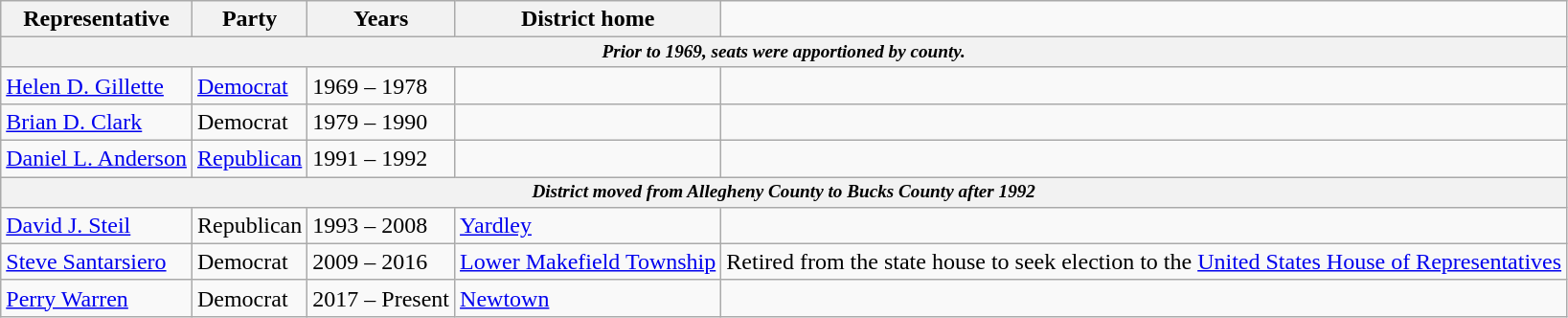<table class="wikitable">
<tr valign="bottom">
<th>Representative</th>
<th>Party</th>
<th>Years</th>
<th>District home</th>
</tr>
<tr>
<th colspan=5 style="font-size: 80%;"><em>Prior to 1969, seats were apportioned by county.</em></th>
</tr>
<tr>
<td><a href='#'>Helen D. Gillette</a></td>
<td><a href='#'>Democrat</a></td>
<td>1969 – 1978</td>
<td></td>
<td></td>
</tr>
<tr>
<td><a href='#'>Brian D. Clark</a></td>
<td>Democrat</td>
<td>1979 – 1990</td>
<td></td>
<td></td>
</tr>
<tr>
<td><a href='#'>Daniel L. Anderson</a></td>
<td><a href='#'>Republican</a></td>
<td>1991 – 1992</td>
<td></td>
<td></td>
</tr>
<tr>
<th colspan=5 style="font-size: 80%;"><em>District moved from Allegheny County to Bucks County after 1992</em></th>
</tr>
<tr>
<td><a href='#'>David J. Steil</a></td>
<td>Republican</td>
<td>1993 – 2008</td>
<td><a href='#'>Yardley</a></td>
<td></td>
</tr>
<tr>
<td><a href='#'>Steve Santarsiero</a></td>
<td>Democrat</td>
<td>2009 – 2016</td>
<td><a href='#'>Lower Makefield Township</a></td>
<td>Retired from the state house to seek election to the <a href='#'>United States House of Representatives</a></td>
</tr>
<tr>
<td><a href='#'>Perry Warren</a></td>
<td>Democrat</td>
<td>2017 – Present</td>
<td><a href='#'>Newtown</a></td>
<td></td>
</tr>
</table>
